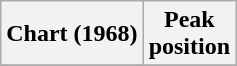<table class="wikitable sortable">
<tr>
<th>Chart (1968)</th>
<th>Peak<br>position</th>
</tr>
<tr>
</tr>
</table>
